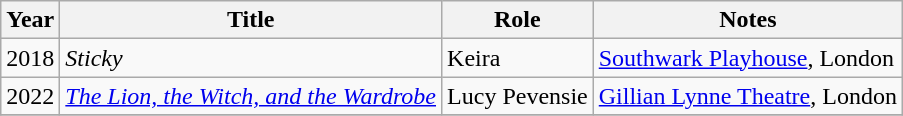<table class="wikitable sortable">
<tr>
<th>Year</th>
<th>Title</th>
<th>Role</th>
<th>Notes</th>
</tr>
<tr>
<td>2018</td>
<td><em>Sticky</em></td>
<td>Keira</td>
<td><a href='#'>Southwark Playhouse</a>, London</td>
</tr>
<tr>
<td>2022</td>
<td><em><a href='#'>The Lion, the Witch, and the Wardrobe</a></em></td>
<td>Lucy Pevensie</td>
<td><a href='#'>Gillian Lynne Theatre</a>, London</td>
</tr>
<tr>
</tr>
</table>
